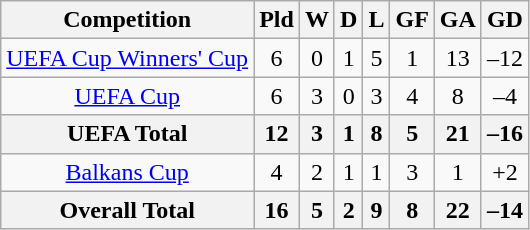<table class="wikitable" style="text-align: center;">
<tr>
<th>Competition</th>
<th>Pld</th>
<th>W</th>
<th>D</th>
<th>L</th>
<th>GF</th>
<th>GA</th>
<th>GD</th>
</tr>
<tr>
<td><a href='#'>UEFA Cup Winners' Cup</a></td>
<td>6</td>
<td>0</td>
<td>1</td>
<td>5</td>
<td>1</td>
<td>13</td>
<td>–12</td>
</tr>
<tr>
<td><a href='#'>UEFA Cup</a></td>
<td>6</td>
<td>3</td>
<td>0</td>
<td>3</td>
<td>4</td>
<td>8</td>
<td>–4</td>
</tr>
<tr>
<th>UEFA Total</th>
<th>12</th>
<th>3</th>
<th>1</th>
<th>8</th>
<th>5</th>
<th>21</th>
<th>–16</th>
</tr>
<tr>
<td><a href='#'>Balkans Cup</a></td>
<td>4</td>
<td>2</td>
<td>1</td>
<td>1</td>
<td>3</td>
<td>1</td>
<td>+2</td>
</tr>
<tr>
<th>Overall Total</th>
<th>16</th>
<th>5</th>
<th>2</th>
<th>9</th>
<th>8</th>
<th>22</th>
<th>–14</th>
</tr>
</table>
